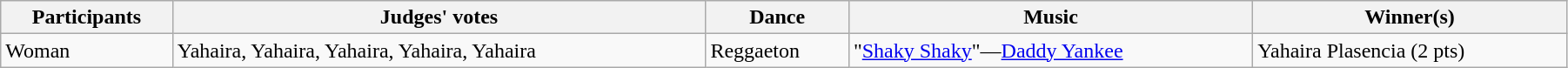<table class="wikitable" style="width:95%; white-space:nowrap">
<tr>
<th>Participants</th>
<th>Judges' votes</th>
<th>Dance</th>
<th>Music</th>
<th>Winner(s)</th>
</tr>
<tr>
<td>Woman</td>
<td>Yahaira, Yahaira, Yahaira, Yahaira, Yahaira</td>
<td>Reggaeton</td>
<td>"<a href='#'>Shaky Shaky</a>"—<a href='#'>Daddy Yankee</a></td>
<td>Yahaira Plasencia (2 pts)</td>
</tr>
</table>
